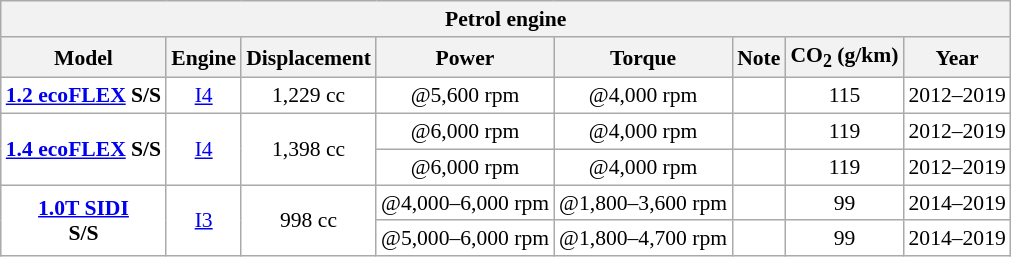<table class="wikitable" style="text-align:center; font-size:90%;">
<tr>
<th colspan=10>Petrol engine</th>
</tr>
<tr style="background:#dcdcdc; text-align:center; vertical-align:middle;">
<th>Model</th>
<th>Engine</th>
<th>Displacement</th>
<th>Power</th>
<th>Torque</th>
<th>Note</th>
<th>CO<sub>2</sub> (g/km)</th>
<th>Year</th>
</tr>
<tr style="background:#fff;">
<td><strong><a href='#'>1.2 ecoFLEX</a> S/S</strong></td>
<td><a href='#'>I4</a></td>
<td>1,229 cc</td>
<td> @5,600 rpm</td>
<td> @4,000 rpm</td>
<td></td>
<td>115</td>
<td>2012–2019</td>
</tr>
<tr style="background:#fff;">
<td rowspan="2"><strong><a href='#'>1.4 ecoFLEX</a> S/S</strong></td>
<td rowspan="2"><a href='#'>I4</a></td>
<td rowspan="2">1,398 cc</td>
<td> @6,000 rpm</td>
<td> @4,000 rpm</td>
<td></td>
<td>119</td>
<td>2012–2019</td>
</tr>
<tr style="background:#fff;">
<td> @6,000 rpm</td>
<td>  @4,000 rpm</td>
<td></td>
<td>119</td>
<td>2012–2019</td>
</tr>
<tr style="background:#fff;">
<td rowspan="2"><strong><a href='#'>1.0T SIDI</a></strong><br><strong>S/S</strong></td>
<td rowspan="2"><a href='#'>I3</a></td>
<td rowspan="2">998 cc</td>
<td> @4,000–6,000 rpm</td>
<td> @1,800–3,600 rpm</td>
<td></td>
<td>99</td>
<td>2014–2019</td>
</tr>
<tr style="background:#fff;">
<td> @5,000–6,000 rpm</td>
<td> @1,800–4,700 rpm</td>
<td></td>
<td>99</td>
<td>2014–2019</td>
</tr>
</table>
